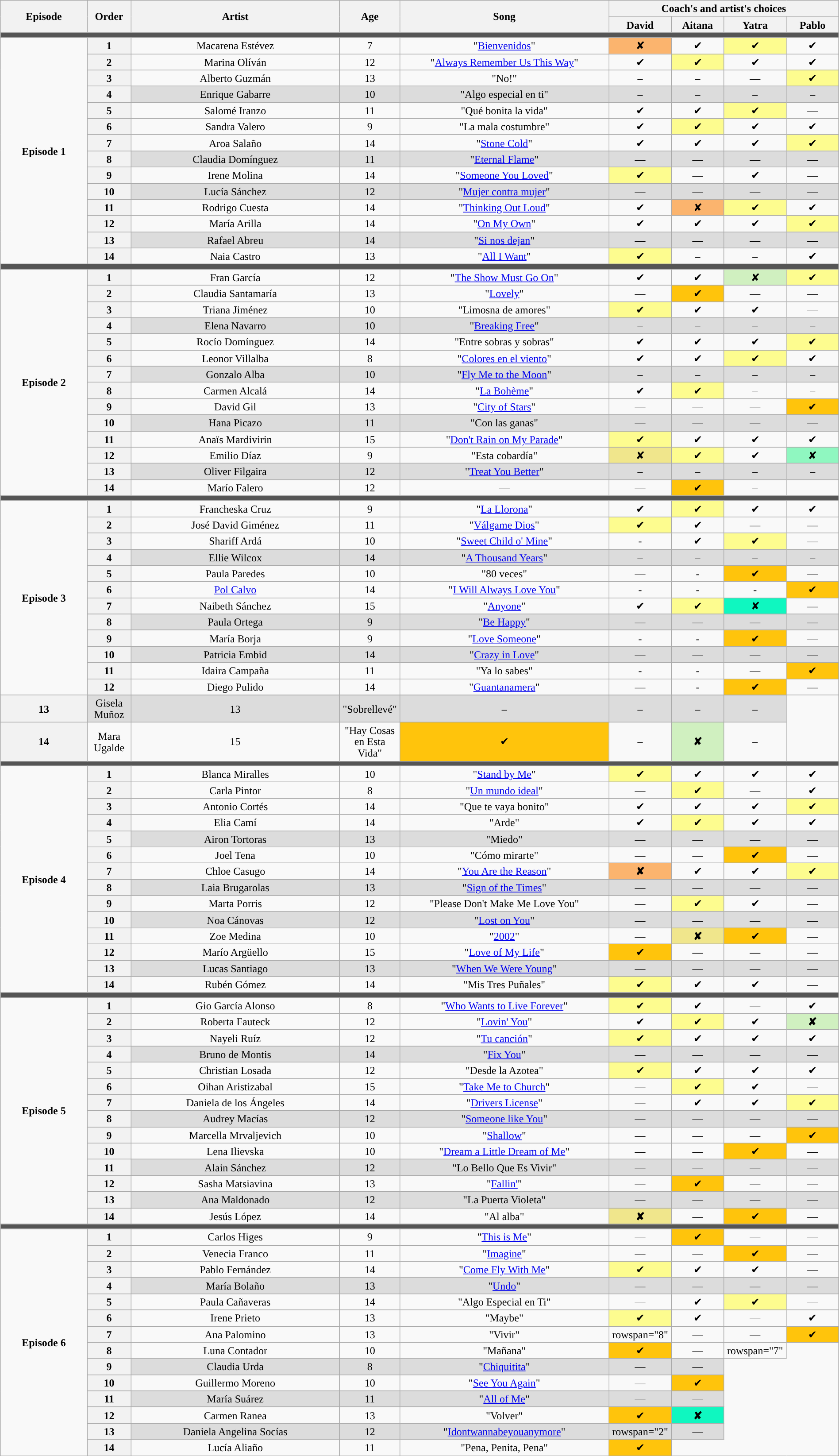<table class="wikitable" style="text-align:center; line-height:17px; width:100%">
<tr>
<th rowspan="2" scope="col" style="width:10%">Episode</th>
<th rowspan="2" scope="col" style="width:05%">Order</th>
<th rowspan="2" scope="col" style="width:24%">Artist</th>
<th rowspan="2" scope="col" style="width:04%">Age</th>
<th rowspan="2" scope="col" style="width:24%">Song</th>
<th colspan="4" scope="col" style="width:24%">Coach's and artist's choices</th>
</tr>
<tr>
<th style="width:06%">David</th>
<th style="width:06%">Aitana</th>
<th style="width:06%">Yatra</th>
<th style="width:06%">Pablo</th>
</tr>
<tr>
<td colspan="9" style="background:#555"></td>
</tr>
<tr>
<td rowspan="14"><strong>Episode 1</strong><br></td>
<th scope="row">1</th>
<td>Macarena Estévez</td>
<td>7</td>
<td>"<a href='#'>Bienvenidos</a>"</td>
<td style="background:#fbb46e">✘</td>
<td>✔</td>
<td style="background:#fdfc8f">✔</td>
<td>✔</td>
</tr>
<tr>
<th scope="row">2</th>
<td>Marina Olíván</td>
<td>12</td>
<td>"<a href='#'>Always Remember Us This Way</a>"</td>
<td>✔</td>
<td style="background:#fdfc8f">✔</td>
<td>✔</td>
<td>✔</td>
</tr>
<tr>
<th scope="row">3</th>
<td>Alberto Guzmán</td>
<td>13</td>
<td>"No!"</td>
<td>–</td>
<td>–</td>
<td>—</td>
<td style="background:#fdfc8f">✔</td>
</tr>
<tr style="background:#dcdcdc">
<th scope="row">4</th>
<td>Enrique Gabarre</td>
<td>10</td>
<td>"Algo especial en ti"</td>
<td>–</td>
<td>–</td>
<td>–</td>
<td>–</td>
</tr>
<tr>
<th scope="row">5</th>
<td>Salomé Iranzo</td>
<td>11</td>
<td>"Qué bonita la vida"</td>
<td>✔</td>
<td>✔</td>
<td style="background:#fdfc8f">✔</td>
<td>—</td>
</tr>
<tr>
<th scope="row">6</th>
<td>Sandra Valero</td>
<td>9</td>
<td>"La mala costumbre"</td>
<td>✔</td>
<td style="background:#fdfc8f">✔</td>
<td>✔</td>
<td>✔</td>
</tr>
<tr>
<th scope="row">7</th>
<td>Aroa Salaño</td>
<td>14</td>
<td>"<a href='#'>Stone Cold</a>"</td>
<td>✔</td>
<td>✔</td>
<td>✔</td>
<td style="background:#fdfc8f">✔</td>
</tr>
<tr style="background:#dcdcdc">
<th scope="row">8</th>
<td>Claudia Domínguez</td>
<td>11</td>
<td>"<a href='#'>Eternal Flame</a>"</td>
<td>—</td>
<td>—</td>
<td>—</td>
<td>—</td>
</tr>
<tr>
<th scope="row">9</th>
<td>Irene Molina</td>
<td>14</td>
<td>"<a href='#'>Someone You Loved</a>"</td>
<td style="background:#fdfc8f">✔</td>
<td>—</td>
<td>✔</td>
<td>—</td>
</tr>
<tr style="background:#dcdcdc">
<th scope="row">10</th>
<td>Lucía Sánchez</td>
<td>12</td>
<td>"<a href='#'>Mujer contra mujer</a>"</td>
<td>—</td>
<td>—</td>
<td>—</td>
<td>—</td>
</tr>
<tr>
<th scope="row">11</th>
<td>Rodrigo Cuesta</td>
<td>14</td>
<td>"<a href='#'>Thinking Out Loud</a>"</td>
<td>✔</td>
<td style="background:#fbb46e">✘</td>
<td style="background:#fdfc8f">✔</td>
<td>✔</td>
</tr>
<tr>
<th scope="row">12</th>
<td>María Arilla</td>
<td>14</td>
<td>"<a href='#'>On My Own</a>"</td>
<td>✔</td>
<td>✔</td>
<td>✔</td>
<td style="background:#fdfc8f">✔</td>
</tr>
<tr style="background:#dcdcdc">
<th scope="row">13</th>
<td>Rafael Abreu</td>
<td>14</td>
<td>"<a href='#'>Si nos dejan</a>"</td>
<td>—</td>
<td>—</td>
<td>—</td>
<td>—</td>
</tr>
<tr>
<th scope="row">14</th>
<td>Naia Castro</td>
<td>13</td>
<td>"<a href='#'>All I Want</a>"</td>
<td style="background:#fdfc8f">✔</td>
<td>–</td>
<td>–</td>
<td>✔</td>
</tr>
<tr>
<td colspan="9" style="background:#555"></td>
</tr>
<tr>
<td rowspan="15"><strong>Episode 2</strong><br></td>
</tr>
<tr>
<th scope="row">1</th>
<td>Fran García</td>
<td>12</td>
<td>"<a href='#'>The Show Must Go On</a>"</td>
<td>✔</td>
<td>✔</td>
<td style="background:#d0f0c0">✘</td>
<td style="background:#fdfc8f">✔</td>
</tr>
<tr>
<th scope="row">2</th>
<td>Claudia Santamaría</td>
<td>13</td>
<td>"<a href='#'>Lovely</a>"</td>
<td>—</td>
<td style="background:#ffc40c">✔</td>
<td>—</td>
<td>—</td>
</tr>
<tr>
<th scope="row">3</th>
<td>Triana Jiménez</td>
<td>10</td>
<td>"Limosna de amores"</td>
<td style="background:#fdfc8f">✔</td>
<td>✔</td>
<td>✔</td>
<td>—</td>
</tr>
<tr style="background:#dcdcdc">
<th scope="row">4</th>
<td>Elena Navarro</td>
<td>10</td>
<td>"<a href='#'>Breaking Free</a>"</td>
<td>–</td>
<td>–</td>
<td>–</td>
<td>–</td>
</tr>
<tr>
<th scope="row">5</th>
<td>Rocío Domínguez</td>
<td>14</td>
<td>"Entre sobras y sobras"</td>
<td>✔</td>
<td>✔</td>
<td>✔</td>
<td style="background:#fdfc8f">✔</td>
</tr>
<tr>
<th scope="row">6</th>
<td>Leonor Villalba</td>
<td>8</td>
<td>"<a href='#'>Colores en el viento</a>"</td>
<td>✔</td>
<td>✔</td>
<td style="background:#fdfc8f">✔</td>
<td>✔</td>
</tr>
<tr style="background:#dcdcdc">
<th scope="row">7</th>
<td>Gonzalo Alba</td>
<td>10</td>
<td>"<a href='#'>Fly Me to the Moon</a>"</td>
<td>–</td>
<td>–</td>
<td>–</td>
<td>–</td>
</tr>
<tr>
<th scope="row">8</th>
<td>Carmen Alcalá</td>
<td>14</td>
<td>"<a href='#'>La Bohème</a>"</td>
<td>✔</td>
<td style="background:#fdfc8f">✔</td>
<td>–</td>
<td>–</td>
</tr>
<tr>
<th scope="row">9</th>
<td>David Gil</td>
<td>13</td>
<td>"<a href='#'>City of Stars</a>"</td>
<td>—</td>
<td>—</td>
<td>—</td>
<td style="background:#ffc40c">✔</td>
</tr>
<tr style="background:#dcdcdc">
<th scope="row">10</th>
<td>Hana Picazo</td>
<td>11</td>
<td>"Con las ganas"</td>
<td>—</td>
<td>—</td>
<td>—</td>
<td>—</td>
</tr>
<tr>
<th scope="row">11</th>
<td>Anaïs Mardivirin</td>
<td>15</td>
<td>"<a href='#'>Don't Rain on My Parade</a>"</td>
<td style="background:#fdfc8f">✔</td>
<td>✔</td>
<td>✔</td>
<td>✔</td>
</tr>
<tr>
<th scope="row">12</th>
<td>Emilio Díaz</td>
<td>9</td>
<td>"Esta cobardía"</td>
<td style="background:khaki">✘</td>
<td style="background:#fdfc8f">✔</td>
<td>✔</td>
<td style="background:#8ff7c0">✘</td>
</tr>
<tr style="background:#dcdcdc">
<th scope="row">13</th>
<td>Oliver Filgaira</td>
<td>12</td>
<td>"<a href='#'>Treat You Better</a>"</td>
<td>–</td>
<td>–</td>
<td>–</td>
<td>–</td>
</tr>
<tr>
<th scope="row">14</th>
<td>Marío Falero</td>
<td>12</td>
<td>—</td>
<td>—</td>
<td style="background:#ffc40c">✔</td>
<td>–</td>
</tr>
<tr>
<td colspan="9" style="background:#555"></td>
</tr>
<tr>
<td rowspan="14"><strong>Episode 3</strong><br></td>
<th scope="row">1</th>
<td>Francheska Cruz</td>
<td>9</td>
<td>"<a href='#'>La Llorona</a>"</td>
<td>✔</td>
<td style="background:#fdfc8f">✔</td>
<td>✔</td>
<td>✔</td>
</tr>
<tr>
<th scope="row">2</th>
<td>José David Giménez</td>
<td>11</td>
<td>"<a href='#'>Válgame Dios</a>"</td>
<td style="background:#fdfc8f">✔</td>
<td>✔</td>
<td>—</td>
<td>—</td>
</tr>
<tr>
<th scope="row">3</th>
<td>Shariff Ardá</td>
<td>10</td>
<td>"<a href='#'>Sweet Child o' Mine</a>"</td>
<td>-</td>
<td>✔</td>
<td style="background:#fdfc8f">✔</td>
<td>—</td>
</tr>
<tr style="background:#dcdcdc">
<th scope="row">4</th>
<td>Ellie Wilcox</td>
<td>14</td>
<td>"<a href='#'>A Thousand Years</a>"</td>
<td>–</td>
<td>–</td>
<td>–</td>
<td>–</td>
</tr>
<tr>
<th scope="row">5</th>
<td>Paula Paredes</td>
<td>10</td>
<td>"80 veces"</td>
<td>—</td>
<td>-</td>
<td style="background:#ffc40c">✔</td>
<td>—</td>
</tr>
<tr>
<th scope="row">6</th>
<td><a href='#'>Pol Calvo</a></td>
<td>14</td>
<td>"<a href='#'>I Will Always Love You</a>"</td>
<td>-</td>
<td>-</td>
<td>-</td>
<td style="background:#ffc40c">✔</td>
</tr>
<tr>
<th scope="row">7</th>
<td>Naibeth Sánchez</td>
<td>15</td>
<td>"<a href='#'>Anyone</a>"</td>
<td>✔</td>
<td style="background:#fdfc8f">✔</td>
<td style="background:#0ff7c0">✘</td>
<td>—</td>
</tr>
<tr>
</tr>
<tr style="background:#dcdcdc">
<th scope="row">8</th>
<td>Paula Ortega</td>
<td>9</td>
<td>"<a href='#'>Be Happy</a>"</td>
<td>—</td>
<td>—</td>
<td>—</td>
<td>—</td>
</tr>
<tr>
<th scope="row">9</th>
<td>María Borja</td>
<td>9</td>
<td>"<a href='#'>Love Someone</a>"</td>
<td>-</td>
<td>-</td>
<td style="background:#ffc40c">✔</td>
<td>—</td>
</tr>
<tr style="background:#dcdcdc">
<th scope="row">10</th>
<td>Patricia Embid</td>
<td>14</td>
<td>"<a href='#'>Crazy in Love</a>"</td>
<td>—</td>
<td>—</td>
<td>—</td>
<td>—</td>
</tr>
<tr>
<th scope="row">11</th>
<td>Idaira Campaña</td>
<td>11</td>
<td>"Ya lo sabes"</td>
<td>-</td>
<td>-</td>
<td>—</td>
<td style="background:#ffc40c">✔</td>
</tr>
<tr>
<th scope="row">12</th>
<td>Diego Pulido</td>
<td>14</td>
<td>"<a href='#'>Guantanamera</a>"</td>
<td>—</td>
<td>-</td>
<td style="background:#ffc40c">✔</td>
<td>—</td>
</tr>
<tr>
</tr>
<tr style="background:#dcdcdc">
<th scope="row">13</th>
<td>Gisela Muñoz</td>
<td>13</td>
<td>"Sobrellevé"</td>
<td>–</td>
<td>–</td>
<td>–</td>
<td>–</td>
</tr>
<tr>
<th scope="row">14</th>
<td>Mara Ugalde</td>
<td>15</td>
<td>"Hay Cosas en Esta Vida"</td>
<td style="background:#ffc40c">✔</td>
<td>–</td>
<td style="background:#d0f0c0"><strong>✘</strong></td>
<td>–</td>
</tr>
<tr>
<td colspan="9" style="background:#555"></td>
</tr>
<tr>
</tr>
<tr>
<td rowspan="15"><strong>Episode 4</strong><br></td>
</tr>
<tr>
<th scope="row">1</th>
<td>Blanca Miralles</td>
<td>10</td>
<td>"<a href='#'>Stand by Me</a>"</td>
<td style="background:#fdfc8f">✔</td>
<td>✔</td>
<td>✔</td>
<td>✔</td>
</tr>
<tr>
<th scope="row">2</th>
<td>Carla Pintor</td>
<td>8</td>
<td>"<a href='#'>Un mundo ideal</a>"</td>
<td>—</td>
<td style="background:#fdfc8f">✔</td>
<td>—</td>
<td>✔</td>
</tr>
<tr>
<th scope="row">3</th>
<td>Antonio Cortés</td>
<td>14</td>
<td>"Que te vaya bonito"</td>
<td>✔</td>
<td>✔</td>
<td>✔</td>
<td style="background:#fdfc8f">✔</td>
</tr>
<tr>
<th scope="row">4</th>
<td>Elia Camí</td>
<td>14</td>
<td>"Arde"</td>
<td>✔</td>
<td style="background:#fdfc8f">✔</td>
<td>✔</td>
<td>✔</td>
</tr>
<tr style="background:#dcdcdc">
<th scope="row">5</th>
<td>Airon Tortoras</td>
<td>13</td>
<td>"Miedo"</td>
<td>—</td>
<td>—</td>
<td>—</td>
<td>—</td>
</tr>
<tr>
<th scope="row">6</th>
<td>Joel Tena</td>
<td>10</td>
<td>"Cómo mirarte"</td>
<td>—</td>
<td>—</td>
<td style="background:#ffc40c">✔</td>
<td>—</td>
</tr>
<tr>
<th scope="row">7</th>
<td>Chloe Casugo</td>
<td>14</td>
<td>"<a href='#'>You Are the Reason</a>"</td>
<td style="background:#fbb46e"><strong>✘</strong></td>
<td>✔</td>
<td>✔</td>
<td style="background:#fdfc8f">✔</td>
</tr>
<tr style="background:#dcdcdc">
<th scope="row">8</th>
<td>Laia Brugarolas</td>
<td>13</td>
<td>"<a href='#'>Sign of the Times</a>"</td>
<td>—</td>
<td>—</td>
<td>—</td>
<td>—</td>
</tr>
<tr>
<th scope="row">9</th>
<td>Marta Porris</td>
<td>12</td>
<td>"Please Don't Make Me Love You"</td>
<td>—</td>
<td style="background:#fdfc8f">✔</td>
<td>✔</td>
<td>—</td>
</tr>
<tr style="background:#dcdcdc">
<th scope="row">10</th>
<td>Noa Cánovas</td>
<td>12</td>
<td>"<a href='#'>Lost on You</a>"</td>
<td>—</td>
<td>—</td>
<td>—</td>
<td>—</td>
</tr>
<tr>
<th scope="row">11</th>
<td>Zoe Medina</td>
<td>10</td>
<td>"<a href='#'>2002</a>"</td>
<td>—</td>
<td style="background:khaki"><strong>✘</strong></td>
<td style="background:#ffc40c">✔</td>
<td>—</td>
</tr>
<tr>
<th scope="row">12</th>
<td>Marío Argüello</td>
<td>15</td>
<td>"<a href='#'>Love of My Life</a>"</td>
<td style="background:#ffc40c">✔</td>
<td>—</td>
<td>—</td>
<td>—</td>
</tr>
<tr style="background:#dcdcdc">
<th scope="row">13</th>
<td>Lucas Santiago</td>
<td>13</td>
<td>"<a href='#'>When We Were Young</a>"</td>
<td>—</td>
<td>—</td>
<td>—</td>
<td>—</td>
</tr>
<tr>
<th scope="row">14</th>
<td>Rubén Gómez</td>
<td>14</td>
<td>"Mis Tres Puñales"</td>
<td style="background:#fdfc8f">✔</td>
<td>✔</td>
<td>✔</td>
<td>—</td>
</tr>
<tr>
<td colspan="9" style="background:#555"></td>
</tr>
<tr>
<td rowspan="15"><strong>Episode 5</strong><br></td>
</tr>
<tr>
<th>1</th>
<td>Gio García Alonso</td>
<td>8</td>
<td>"<a href='#'>Who Wants to Live Forever</a>"</td>
<td style="background:#fdfc8f">✔</td>
<td>✔</td>
<td>—</td>
<td>✔</td>
</tr>
<tr>
<th scope="row">2</th>
<td>Roberta Fauteck</td>
<td>12</td>
<td>"<a href='#'>Lovin' You</a>"</td>
<td>✔</td>
<td style="background:#fdfc8f">✔</td>
<td>✔</td>
<td style="background:#d0f0c0"><strong>✘</strong></td>
</tr>
<tr>
<th scope="row">3</th>
<td>Nayeli Ruíz</td>
<td>12</td>
<td>"<a href='#'>Tu canción</a>"</td>
<td style="background:#fdfc8f">✔</td>
<td>✔</td>
<td>✔</td>
<td>✔</td>
</tr>
<tr style="background:#dcdcdc">
<th scope="row">4</th>
<td>Bruno de Montis</td>
<td>14</td>
<td>"<a href='#'>Fix You</a>"</td>
<td>—</td>
<td>—</td>
<td>—</td>
<td>—</td>
</tr>
<tr>
<th scope="row">5</th>
<td>Christian Losada</td>
<td>12</td>
<td>"Desde la Azotea"</td>
<td style="background:#fdfc8f">✔</td>
<td>✔</td>
<td>✔</td>
<td>✔</td>
</tr>
<tr>
<th scope="row">6</th>
<td>Oihan Aristizabal</td>
<td>15</td>
<td>"<a href='#'>Take Me to Church</a>"</td>
<td>—</td>
<td style="background:#fdfc8f">✔</td>
<td>✔</td>
<td>—</td>
</tr>
<tr>
<th scope="row">7</th>
<td>Daniela de los Ángeles</td>
<td>14</td>
<td>"<a href='#'>Drivers License</a>"</td>
<td>—</td>
<td>✔</td>
<td>✔</td>
<td style="background:#fdfc8f">✔</td>
</tr>
<tr style="background:#dcdcdc">
<th scope="row">8</th>
<td>Audrey Macías</td>
<td>12</td>
<td>"<a href='#'>Someone like You</a>"</td>
<td>—</td>
<td>—</td>
<td>—</td>
<td>—</td>
</tr>
<tr>
<th scope="row">9</th>
<td>Marcella Mrvaljevich</td>
<td>10</td>
<td>"<a href='#'>Shallow</a>"</td>
<td>—</td>
<td>—</td>
<td>—</td>
<td style="background:#ffc40c">✔</td>
</tr>
<tr>
<th scope="row">10</th>
<td>Lena Ilievska</td>
<td>10</td>
<td>"<a href='#'>Dream a Little Dream of Me</a>"</td>
<td>—</td>
<td>—</td>
<td style="background:#ffc40c">✔</td>
<td>—</td>
</tr>
<tr style="background:#dcdcdc">
<th scope="row">11</th>
<td>Alain Sánchez</td>
<td>12</td>
<td>"Lo Bello Que Es Vivir"</td>
<td>—</td>
<td>—</td>
<td>—</td>
<td>—</td>
</tr>
<tr>
<th scope="row">12</th>
<td>Sasha Matsiavina</td>
<td>13</td>
<td>"<a href='#'>Fallin'</a>"</td>
<td>—</td>
<td style="background:#ffc40c">✔</td>
<td>—</td>
<td>—</td>
</tr>
<tr style="background:#dcdcdc">
<th scope="row">13</th>
<td>Ana Maldonado</td>
<td>12</td>
<td>"La Puerta Violeta"</td>
<td>—</td>
<td>—</td>
<td>—</td>
<td>—</td>
</tr>
<tr>
<th>14</th>
<td>Jesús López</td>
<td>14</td>
<td>"Al alba"</td>
<td style="background:khaki"><strong>✘</strong></td>
<td>—</td>
<td style="background:#ffc40c">✔</td>
<td>—</td>
</tr>
<tr>
<td colspan="9" style="background:#555"></td>
</tr>
<tr>
<td rowspan="14"><strong>Episode 6</strong><br></td>
<th>1</th>
<td>Carlos Higes</td>
<td>9</td>
<td>"<a href='#'>This is Me</a>"</td>
<td>—</td>
<td style="background:#ffc40c">✔</td>
<td>—</td>
<td>—</td>
</tr>
<tr>
<th>2</th>
<td>Venecia Franco</td>
<td>11</td>
<td>"<a href='#'>Imagine</a>"</td>
<td>—</td>
<td>—</td>
<td style="background:#ffc40c">✔</td>
<td>—</td>
</tr>
<tr>
<th>3</th>
<td>Pablo Fernández</td>
<td>14</td>
<td>"<a href='#'>Come Fly With Me</a>"</td>
<td style="background:#fdfc8f">✔</td>
<td>✔</td>
<td>✔</td>
<td>—</td>
</tr>
<tr style="background:#dcdcdc">
<th>4</th>
<td>María Bolaño</td>
<td>13</td>
<td>"<a href='#'>Undo</a>"</td>
<td>—</td>
<td>—</td>
<td>—</td>
<td>—</td>
</tr>
<tr>
<th>5</th>
<td>Paula Cañaveras</td>
<td>14</td>
<td>"Algo Especial en Ti"</td>
<td>—</td>
<td>✔</td>
<td style="background:#fdfc8f">✔</td>
<td>—</td>
</tr>
<tr>
<th>6</th>
<td>Irene Prieto</td>
<td>13</td>
<td>"Maybe"</td>
<td style="background:#fdfc8f">✔</td>
<td>✔</td>
<td>—</td>
<td>✔</td>
</tr>
<tr>
<th>7</th>
<td>Ana Palomino</td>
<td>13</td>
<td>"Vivir"</td>
<td>rowspan="8" </td>
<td>—</td>
<td>—</td>
<td style="background:#ffc40c">✔</td>
</tr>
<tr>
<th>8</th>
<td>Luna Contador</td>
<td>10</td>
<td>"Mañana"</td>
<td style="background:#ffc40c">✔</td>
<td>—</td>
<td>rowspan="7" </td>
</tr>
<tr style="background:#dcdcdc">
<th>9</th>
<td>Claudia Urda</td>
<td>8</td>
<td>"<a href='#'>Chiquitita</a>"</td>
<td>—</td>
<td>—</td>
</tr>
<tr>
<th>10</th>
<td>Guillermo Moreno</td>
<td>10</td>
<td>"<a href='#'>See You Again</a>"</td>
<td>—</td>
<td style="background:#ffc40c">✔</td>
</tr>
<tr style="background:#dcdcdc">
<th>11</th>
<td>María Suárez</td>
<td>11</td>
<td>"<a href='#'>All of Me</a>"</td>
<td>—</td>
<td>—</td>
</tr>
<tr>
<th>12</th>
<td>Carmen Ranea</td>
<td>13</td>
<td>"Volver"</td>
<td style="background:#ffc40c">✔</td>
<td style="background:#0ff7c0"><strong>✘</strong></td>
</tr>
<tr style="background:#dcdcdc">
<th>13</th>
<td>Daniela Angelina Socías</td>
<td>12</td>
<td>"<a href='#'>Idontwannabeyouanymore</a>"</td>
<td>rowspan="2" </td>
<td>—</td>
</tr>
<tr>
<th>14</th>
<td>Lucía Aliaño</td>
<td>11</td>
<td>"Pena, Penita, Pena"</td>
<td style="background:#ffc40c">✔</td>
</tr>
</table>
